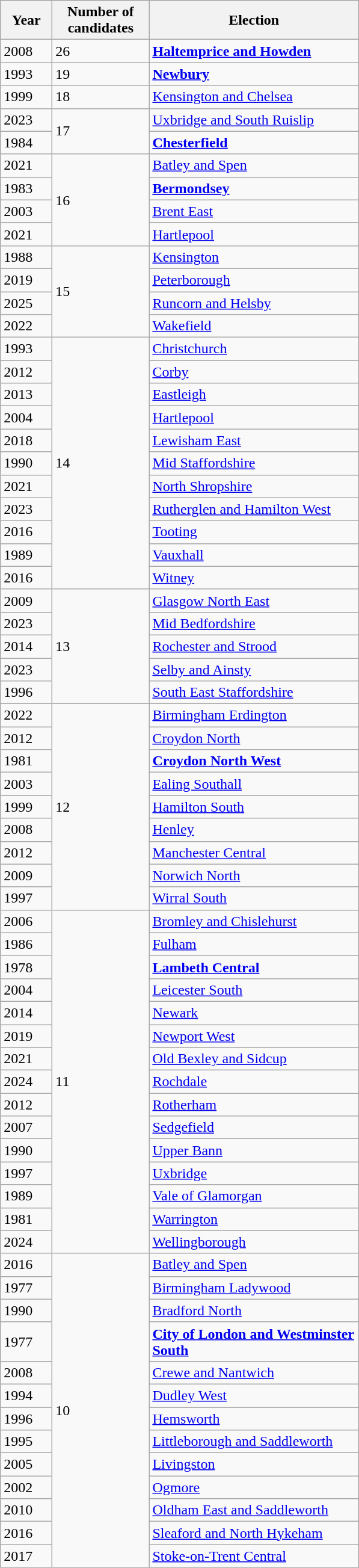<table class="wikitable">
<tr>
<th width="50">Year</th>
<th style="width:100px;">Number of candidates</th>
<th style="width:225px;">Election</th>
</tr>
<tr>
<td>2008</td>
<td>26</td>
<td><strong><a href='#'>Haltemprice and Howden</a></strong></td>
</tr>
<tr>
<td>1993</td>
<td>19</td>
<td><strong><a href='#'>Newbury</a></strong></td>
</tr>
<tr>
<td>1999</td>
<td>18</td>
<td><a href='#'>Kensington and Chelsea</a></td>
</tr>
<tr>
<td>2023</td>
<td rowspan="2">17</td>
<td><a href='#'>Uxbridge and South Ruislip</a></td>
</tr>
<tr>
<td>1984</td>
<td><strong><a href='#'>Chesterfield</a></strong></td>
</tr>
<tr>
<td>2021</td>
<td rowspan="4">16</td>
<td><a href='#'>Batley and Spen</a></td>
</tr>
<tr>
<td>1983</td>
<td><strong><a href='#'>Bermondsey</a></strong></td>
</tr>
<tr>
<td>2003</td>
<td><a href='#'>Brent East</a></td>
</tr>
<tr>
<td>2021</td>
<td><a href='#'>Hartlepool</a></td>
</tr>
<tr>
<td>1988</td>
<td rowspan="4">15</td>
<td><a href='#'>Kensington</a></td>
</tr>
<tr>
<td>2019</td>
<td><a href='#'>Peterborough</a></td>
</tr>
<tr>
<td>2025</td>
<td><a href='#'>Runcorn and Helsby</a></td>
</tr>
<tr>
<td>2022</td>
<td><a href='#'>Wakefield</a></td>
</tr>
<tr>
<td>1993</td>
<td rowspan="11">14</td>
<td><a href='#'>Christchurch</a></td>
</tr>
<tr>
<td>2012</td>
<td><a href='#'>Corby</a></td>
</tr>
<tr>
<td>2013</td>
<td><a href='#'>Eastleigh</a></td>
</tr>
<tr>
<td>2004</td>
<td><a href='#'>Hartlepool</a></td>
</tr>
<tr>
<td>2018</td>
<td><a href='#'>Lewisham East</a></td>
</tr>
<tr>
<td>1990</td>
<td><a href='#'>Mid Staffordshire</a></td>
</tr>
<tr>
<td>2021</td>
<td><a href='#'>North Shropshire</a></td>
</tr>
<tr>
<td>2023</td>
<td><a href='#'>Rutherglen and Hamilton West</a></td>
</tr>
<tr>
<td>2016</td>
<td><a href='#'>Tooting</a></td>
</tr>
<tr>
<td>1989</td>
<td><a href='#'>Vauxhall</a></td>
</tr>
<tr>
<td>2016</td>
<td><a href='#'>Witney</a></td>
</tr>
<tr>
<td>2009</td>
<td rowspan= "5">13</td>
<td><a href='#'>Glasgow North East</a></td>
</tr>
<tr>
<td>2023</td>
<td><a href='#'>Mid Bedfordshire</a></td>
</tr>
<tr>
<td>2014</td>
<td><a href='#'>Rochester and Strood</a></td>
</tr>
<tr>
<td>2023</td>
<td><a href='#'>Selby and Ainsty</a></td>
</tr>
<tr>
<td>1996</td>
<td><a href='#'>South East Staffordshire</a></td>
</tr>
<tr>
<td>2022</td>
<td rowspan="9">12</td>
<td><a href='#'>Birmingham Erdington</a></td>
</tr>
<tr>
<td>2012</td>
<td><a href='#'>Croydon North</a></td>
</tr>
<tr>
<td>1981</td>
<td><strong><a href='#'>Croydon North West</a></strong></td>
</tr>
<tr>
<td>2003</td>
<td><a href='#'>Ealing Southall</a></td>
</tr>
<tr>
<td>1999</td>
<td><a href='#'>Hamilton South</a></td>
</tr>
<tr>
<td>2008</td>
<td><a href='#'>Henley</a></td>
</tr>
<tr>
<td>2012</td>
<td><a href='#'>Manchester Central</a></td>
</tr>
<tr>
<td>2009</td>
<td><a href='#'>Norwich North</a></td>
</tr>
<tr>
<td>1997</td>
<td><a href='#'>Wirral South</a></td>
</tr>
<tr>
<td>2006</td>
<td rowspan="15">11</td>
<td><a href='#'>Bromley and Chislehurst</a></td>
</tr>
<tr>
<td>1986</td>
<td><a href='#'>Fulham</a></td>
</tr>
<tr>
<td>1978</td>
<td><strong><a href='#'>Lambeth Central</a></strong></td>
</tr>
<tr>
<td>2004</td>
<td><a href='#'>Leicester South</a></td>
</tr>
<tr>
<td>2014</td>
<td><a href='#'>Newark</a></td>
</tr>
<tr>
<td>2019</td>
<td><a href='#'>Newport West</a></td>
</tr>
<tr>
<td>2021</td>
<td><a href='#'>Old Bexley and Sidcup</a></td>
</tr>
<tr>
<td>2024</td>
<td><a href='#'>Rochdale</a></td>
</tr>
<tr>
<td>2012</td>
<td><a href='#'>Rotherham</a></td>
</tr>
<tr>
<td>2007</td>
<td><a href='#'>Sedgefield</a></td>
</tr>
<tr>
<td>1990</td>
<td><a href='#'>Upper Bann</a></td>
</tr>
<tr>
<td>1997</td>
<td><a href='#'>Uxbridge</a></td>
</tr>
<tr>
<td>1989</td>
<td><a href='#'>Vale of Glamorgan</a></td>
</tr>
<tr>
<td>1981</td>
<td><a href='#'>Warrington</a></td>
</tr>
<tr>
<td>2024</td>
<td><a href='#'>Wellingborough</a></td>
</tr>
<tr>
<td>2016</td>
<td rowspan="13">10</td>
<td><a href='#'>Batley and Spen</a></td>
</tr>
<tr>
<td>1977</td>
<td><a href='#'>Birmingham Ladywood</a></td>
</tr>
<tr>
<td>1990</td>
<td><a href='#'>Bradford North</a></td>
</tr>
<tr>
<td>1977</td>
<td><strong><a href='#'>City of London and Westminster South</a></strong></td>
</tr>
<tr>
<td>2008</td>
<td><a href='#'>Crewe and Nantwich</a></td>
</tr>
<tr>
<td>1994</td>
<td><a href='#'>Dudley West</a></td>
</tr>
<tr>
<td>1996</td>
<td><a href='#'>Hemsworth</a></td>
</tr>
<tr>
<td>1995</td>
<td><a href='#'>Littleborough and Saddleworth</a></td>
</tr>
<tr>
<td>2005</td>
<td><a href='#'>Livingston</a></td>
</tr>
<tr>
<td>2002</td>
<td><a href='#'>Ogmore</a></td>
</tr>
<tr>
<td>2010</td>
<td><a href='#'>Oldham East and Saddleworth</a></td>
</tr>
<tr>
<td>2016</td>
<td><a href='#'>Sleaford and North Hykeham</a></td>
</tr>
<tr>
<td>2017</td>
<td><a href='#'>Stoke-on-Trent Central</a></td>
</tr>
</table>
